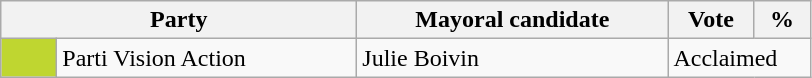<table class="wikitable">
<tr>
<th bgcolor="#DDDDFF" width="230px" colspan="2">Party</th>
<th bgcolor="#DDDDFF" width="200px">Mayoral candidate</th>
<th bgcolor="#DDDDFF" width="50px">Vote</th>
<th bgcolor="#DDDDFF" width="30px">%</th>
</tr>
<tr>
<td bgcolor=#BFD630 width="30px"> </td>
<td>Parti Vision Action</td>
<td>Julie Boivin</td>
<td colspan="2">Acclaimed</td>
</tr>
</table>
